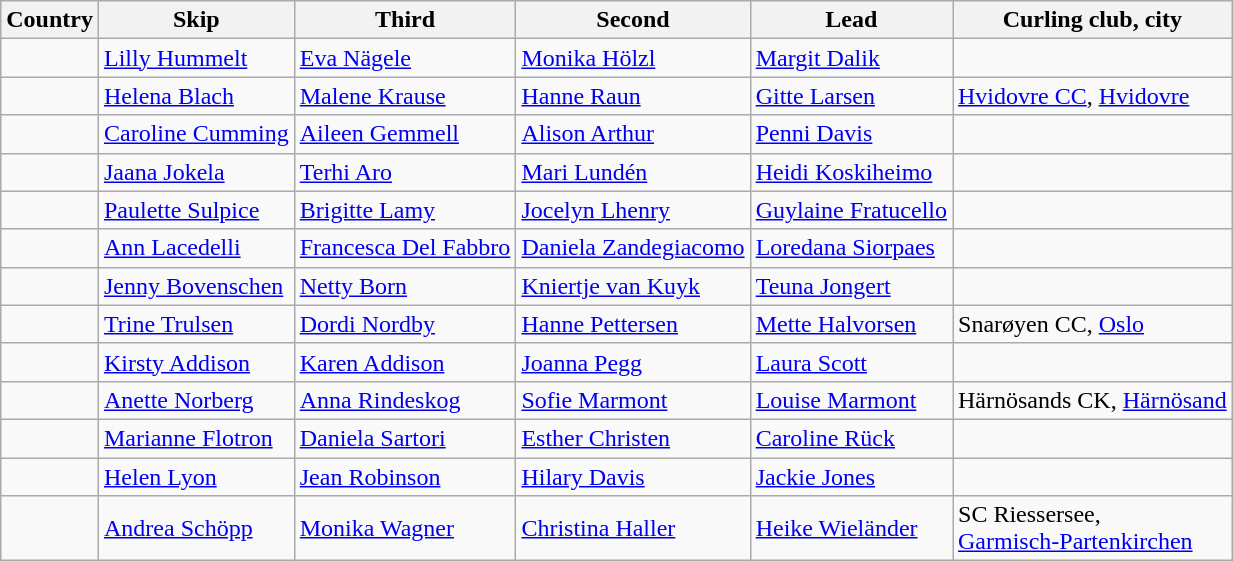<table class="wikitable">
<tr>
<th>Country</th>
<th>Skip</th>
<th>Third</th>
<th>Second</th>
<th>Lead</th>
<th>Curling club, city</th>
</tr>
<tr>
<td></td>
<td><a href='#'>Lilly Hummelt</a></td>
<td><a href='#'>Eva Nägele</a></td>
<td><a href='#'>Monika Hölzl</a></td>
<td><a href='#'>Margit Dalik</a></td>
<td></td>
</tr>
<tr>
<td></td>
<td><a href='#'>Helena Blach</a></td>
<td><a href='#'>Malene Krause</a></td>
<td><a href='#'>Hanne Raun</a></td>
<td><a href='#'>Gitte Larsen</a></td>
<td><a href='#'>Hvidovre CC</a>, <a href='#'>Hvidovre</a></td>
</tr>
<tr>
<td></td>
<td><a href='#'>Caroline Cumming</a></td>
<td><a href='#'>Aileen Gemmell</a></td>
<td><a href='#'>Alison Arthur</a></td>
<td><a href='#'>Penni Davis</a></td>
<td></td>
</tr>
<tr>
<td></td>
<td><a href='#'>Jaana Jokela</a></td>
<td><a href='#'>Terhi Aro</a></td>
<td><a href='#'>Mari Lundén</a></td>
<td><a href='#'>Heidi Koskiheimo</a></td>
<td></td>
</tr>
<tr>
<td></td>
<td><a href='#'>Paulette Sulpice</a></td>
<td><a href='#'>Brigitte Lamy</a></td>
<td><a href='#'>Jocelyn Lhenry</a></td>
<td><a href='#'>Guylaine Fratucello</a></td>
<td></td>
</tr>
<tr>
<td></td>
<td><a href='#'>Ann Lacedelli</a></td>
<td><a href='#'>Francesca Del Fabbro</a></td>
<td><a href='#'>Daniela Zandegiacomo</a></td>
<td><a href='#'>Loredana Siorpaes</a></td>
<td></td>
</tr>
<tr>
<td></td>
<td><a href='#'>Jenny Bovenschen</a></td>
<td><a href='#'>Netty Born</a></td>
<td><a href='#'>Kniertje van Kuyk</a></td>
<td><a href='#'>Teuna Jongert</a></td>
<td></td>
</tr>
<tr>
<td></td>
<td><a href='#'>Trine Trulsen</a></td>
<td><a href='#'>Dordi Nordby</a></td>
<td><a href='#'>Hanne Pettersen</a></td>
<td><a href='#'>Mette Halvorsen</a></td>
<td>Snarøyen CC, <a href='#'>Oslo</a></td>
</tr>
<tr>
<td></td>
<td><a href='#'>Kirsty Addison</a></td>
<td><a href='#'>Karen Addison</a></td>
<td><a href='#'>Joanna Pegg</a></td>
<td><a href='#'>Laura Scott</a></td>
<td></td>
</tr>
<tr>
<td></td>
<td><a href='#'>Anette Norberg</a></td>
<td><a href='#'>Anna Rindeskog</a></td>
<td><a href='#'>Sofie Marmont</a></td>
<td><a href='#'>Louise Marmont</a></td>
<td>Härnösands CK, <a href='#'>Härnösand</a></td>
</tr>
<tr>
<td></td>
<td><a href='#'>Marianne Flotron</a></td>
<td><a href='#'>Daniela Sartori</a></td>
<td><a href='#'>Esther Christen</a></td>
<td><a href='#'>Caroline Rück</a></td>
<td></td>
</tr>
<tr>
<td></td>
<td><a href='#'>Helen Lyon</a></td>
<td><a href='#'>Jean Robinson</a></td>
<td><a href='#'>Hilary Davis</a></td>
<td><a href='#'>Jackie Jones</a></td>
<td></td>
</tr>
<tr>
<td></td>
<td><a href='#'>Andrea Schöpp</a></td>
<td><a href='#'>Monika Wagner</a></td>
<td><a href='#'>Christina Haller</a></td>
<td><a href='#'>Heike Wieländer</a></td>
<td>SC Riessersee,<br><a href='#'>Garmisch-Partenkirchen</a></td>
</tr>
</table>
